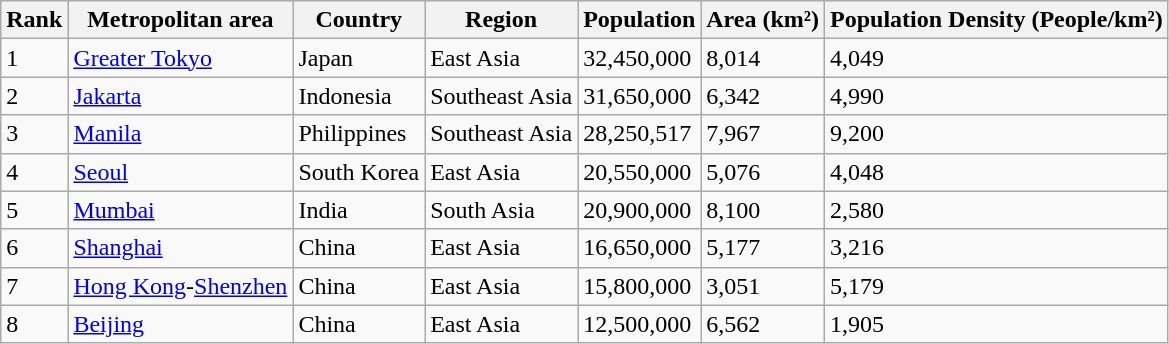<table class="sortable wikitable">
<tr>
<th>Rank</th>
<th>Metropolitan area</th>
<th>Country</th>
<th>Region</th>
<th>Population</th>
<th>Area (km²)</th>
<th>Population Density (People/km²)</th>
</tr>
<tr>
<td>1</td>
<td><a href='#'>Greater Tokyo</a></td>
<td>Japan</td>
<td>East Asia</td>
<td>32,450,000</td>
<td>8,014</td>
<td>4,049</td>
</tr>
<tr>
<td>2</td>
<td><a href='#'>Jakarta</a></td>
<td>Indonesia</td>
<td>Southeast Asia</td>
<td>31,650,000</td>
<td>6,342</td>
<td>4,990</td>
</tr>
<tr>
<td>3</td>
<td><a href='#'>Manila</a></td>
<td>Philippines</td>
<td>Southeast Asia</td>
<td>28,250,517</td>
<td>7,967</td>
<td>9,200</td>
</tr>
<tr>
<td>4</td>
<td><a href='#'>Seoul</a></td>
<td>South Korea</td>
<td>East Asia</td>
<td>20,550,000</td>
<td>5,076</td>
<td>4,048</td>
</tr>
<tr>
<td>5</td>
<td><a href='#'>Mumbai</a></td>
<td>India</td>
<td>South Asia</td>
<td>20,900,000</td>
<td>8,100</td>
<td>2,580</td>
</tr>
<tr>
<td>6</td>
<td><a href='#'>Shanghai</a></td>
<td>China</td>
<td>East Asia</td>
<td>16,650,000</td>
<td>5,177</td>
<td>3,216</td>
</tr>
<tr>
<td>7</td>
<td><a href='#'>Hong Kong</a>-<a href='#'>Shenzhen</a></td>
<td>China</td>
<td>East Asia</td>
<td>15,800,000</td>
<td>3,051</td>
<td>5,179</td>
</tr>
<tr>
<td>8</td>
<td><a href='#'>Beijing</a></td>
<td>China</td>
<td>East Asia</td>
<td>12,500,000</td>
<td>6,562</td>
<td>1,905</td>
</tr>
</table>
